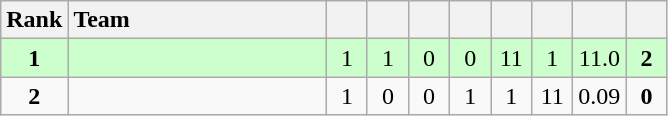<table class="wikitable" style="text-align: center;">
<tr>
<th width=30>Rank</th>
<th width=165 style="text-align:left;">Team</th>
<th width=20></th>
<th width=20></th>
<th width=20></th>
<th width=20></th>
<th width=20></th>
<th width=20></th>
<th width=20></th>
<th width=20></th>
</tr>
<tr style="background:#ccffcc;">
<td><strong>1</strong></td>
<td style="text-align:left;"></td>
<td>1</td>
<td>1</td>
<td>0</td>
<td>0</td>
<td>11</td>
<td>1</td>
<td>11.0</td>
<td><strong>2</strong></td>
</tr>
<tr>
<td><strong>2</strong></td>
<td style="text-align:left;"></td>
<td>1</td>
<td>0</td>
<td>0</td>
<td>1</td>
<td>1</td>
<td>11</td>
<td>0.09</td>
<td><strong>0</strong></td>
</tr>
</table>
